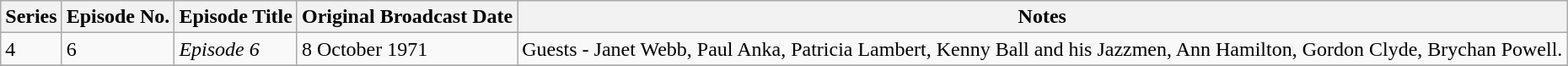<table class="wikitable">
<tr>
<th>Series</th>
<th>Episode No.</th>
<th>Episode Title</th>
<th>Original Broadcast Date</th>
<th>Notes</th>
</tr>
<tr>
<td rowspan ="1">4</td>
<td>6</td>
<td><em>Episode 6</em></td>
<td>8 October 1971</td>
<td>Guests - Janet Webb, Paul Anka, Patricia Lambert, Kenny Ball and his Jazzmen, Ann Hamilton, Gordon Clyde, Brychan Powell.</td>
</tr>
<tr>
</tr>
</table>
